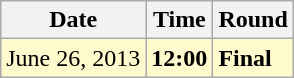<table class="wikitable">
<tr>
<th>Date</th>
<th>Time</th>
<th>Round</th>
</tr>
<tr style=background:lemonchiffon>
<td>June 26, 2013</td>
<td><strong>12:00</strong></td>
<td><strong>Final</strong></td>
</tr>
</table>
